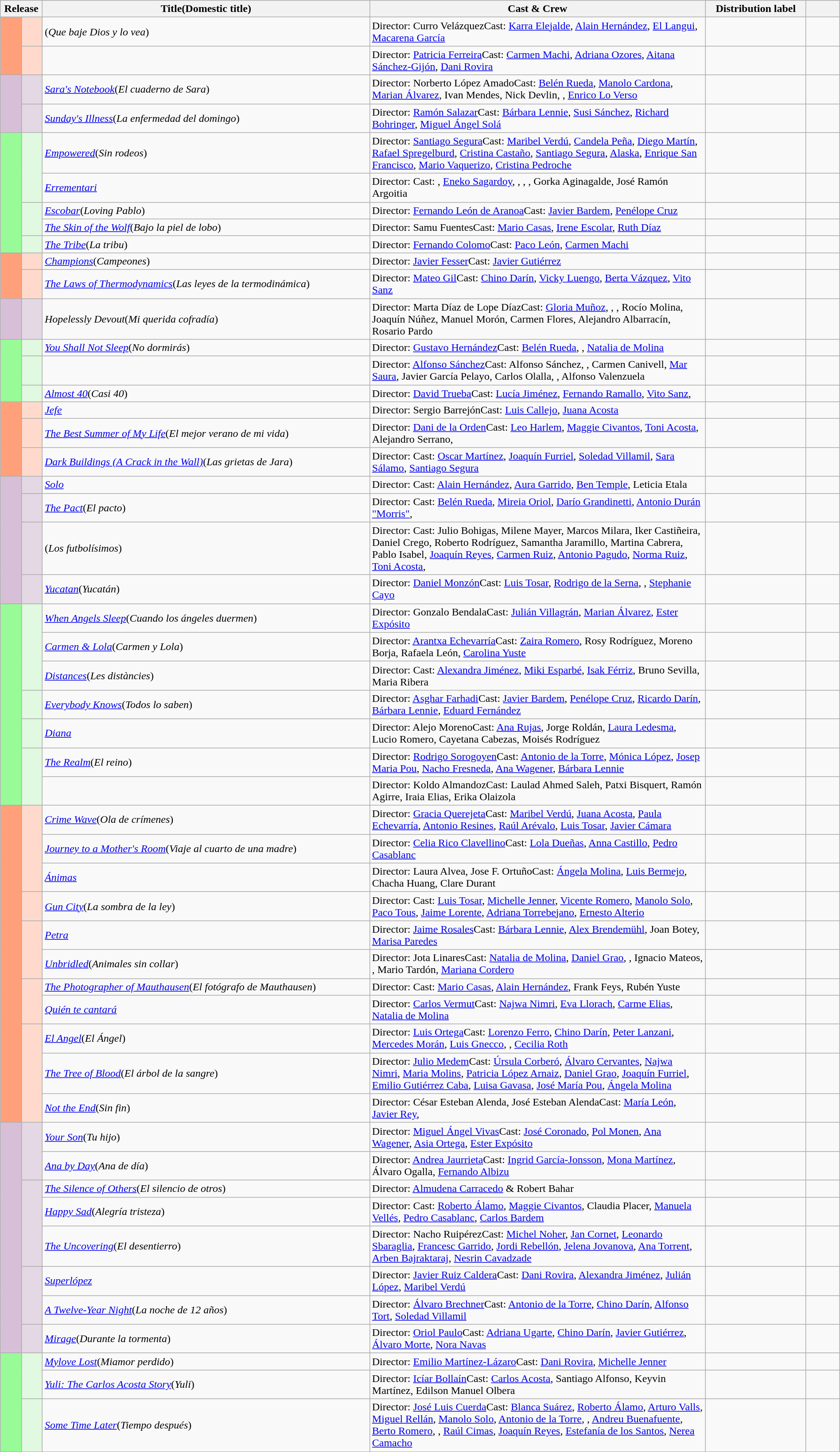<table class="wikitable sortable" style="width:100%;">
<tr>
<th colspan="2" style="width:5%;">Release</th>
<th>Title(Domestic title)</th>
<th style="width:40%;">Cast & Crew</th>
<th>Distribution label</th>
<th style="width:4%;"></th>
</tr>
<tr>
<td rowspan = "2" bgcolor = #ffa07a></td>
<td bgcolor = "#ffdacc"></td>
<td><em></em>(<em>Que baje Dios y lo vea</em>)</td>
<td>Director: Curro VelázquezCast: <a href='#'>Karra Elejalde</a>, <a href='#'>Alain Hernández</a>, <a href='#'>El Langui</a>, <a href='#'>Macarena García</a></td>
<td></td>
<td></td>
</tr>
<tr>
<td bgcolor = "#ffdacc"></td>
<td><em></em></td>
<td>Director: <a href='#'>Patricia Ferreira</a>Cast: <a href='#'>Carmen Machi</a>, <a href='#'>Adriana Ozores</a>, <a href='#'>Aitana Sánchez-Gijón</a>, <a href='#'>Dani Rovira</a></td>
<td></td>
<td></td>
</tr>
<tr>
<td rowspan = "2" bgcolor = "#d8bfd8"></td>
<td bgcolor = "#e3d8e3"></td>
<td><em><a href='#'>Sara's Notebook</a></em>(<em>El cuaderno de Sara</em>)</td>
<td>Director: Norberto López AmadoCast: <a href='#'>Belén Rueda</a>, <a href='#'>Manolo Cardona</a>, <a href='#'>Marian Álvarez</a>, Ivan Mendes, Nick Devlin, , <a href='#'>Enrico Lo Verso</a></td>
<td></td>
<td></td>
</tr>
<tr>
<td bgcolor = "#e3d8e3"></td>
<td><em><a href='#'>Sunday's Illness</a></em>(<em>La enfermedad del domingo</em>)</td>
<td>Director: <a href='#'>Ramón Salazar</a>Cast: <a href='#'>Bárbara Lennie</a>, <a href='#'>Susi Sánchez</a>, <a href='#'>Richard Bohringer</a>, <a href='#'>Miguel Ángel Solá</a></td>
<td></td>
<td></td>
</tr>
<tr>
<td rowspan = "5" bgcolor = "#98fb98"></td>
<td rowspan = "2" bgcolor = "#e0f9e0"></td>
<td><em><a href='#'>Empowered</a></em>(<em>Sin rodeos</em>)</td>
<td>Director: <a href='#'>Santiago Segura</a>Cast: <a href='#'>Maribel Verdú</a>, <a href='#'>Candela Peña</a>, <a href='#'>Diego Martín</a>, <a href='#'>Rafael Spregelburd</a>, <a href='#'>Cristina Castaño</a>, <a href='#'>Santiago Segura</a>, <a href='#'>Alaska</a>, <a href='#'>Enrique San Francisco</a>, <a href='#'>Mario Vaquerizo</a>, <a href='#'>Cristina Pedroche</a></td>
<td></td>
<td></td>
</tr>
<tr>
<td><em><a href='#'>Errementari</a></em></td>
<td>Director: Cast: , <a href='#'>Eneko Sagardoy</a>, , , , Gorka Aginagalde, José Ramón Argoitia</td>
<td></td>
<td></td>
</tr>
<tr>
<td rowspan = "2" bgcolor = "#e0f9e0"></td>
<td><em><a href='#'>Escobar</a></em>(<em>Loving Pablo</em>)</td>
<td>Director: <a href='#'>Fernando León de Aranoa</a>Cast: <a href='#'>Javier Bardem</a>, <a href='#'>Penélope Cruz</a></td>
<td></td>
<td></td>
</tr>
<tr>
<td><em><a href='#'>The Skin of the Wolf</a></em>(<em>Bajo la piel de lobo</em>)</td>
<td>Director: Samu FuentesCast: <a href='#'>Mario Casas</a>, <a href='#'>Irene Escolar</a>, <a href='#'>Ruth Díaz</a></td>
<td></td>
<td></td>
</tr>
<tr>
<td align = "center" bgcolor = "#e0f9e0"></td>
<td><em><a href='#'>The Tribe</a></em>(<em>La tribu</em>)</td>
<td>Director: <a href='#'>Fernando Colomo</a>Cast: <a href='#'>Paco León</a>, <a href='#'>Carmen Machi</a></td>
<td></td>
<td></td>
</tr>
<tr>
<td rowspan = "2" bgcolor = #ffa07a></td>
<td bgcolor = "#ffdacc"></td>
<td><em><a href='#'>Champions</a></em>(<em>Campeones</em>)</td>
<td>Director: <a href='#'>Javier Fesser</a>Cast: <a href='#'>Javier Gutiérrez</a></td>
<td></td>
<td></td>
</tr>
<tr>
<td bgcolor = "#ffdacc"></td>
<td><em><a href='#'>The Laws of Thermodynamics</a></em>(<em>Las leyes de la termodinámica</em>)</td>
<td>Director: <a href='#'>Mateo Gil</a>Cast: <a href='#'>Chino Darín</a>, <a href='#'>Vicky Luengo</a>, <a href='#'>Berta Vázquez</a>, <a href='#'>Vito Sanz</a></td>
<td></td>
<td></td>
</tr>
<tr>
<td rowspan = "1" bgcolor = "#d8bfd8"></td>
<td bgcolor = "#e3d8e3"></td>
<td><em>Hopelessly Devout</em>(<em>Mi querida cofradía</em>)</td>
<td>Director: Marta Díaz de Lope DíazCast: <a href='#'>Gloria Muñoz</a>, , , Rocío Molina, Joaquín Núñez, Manuel Morón, Carmen Flores, Alejandro Albarracín, Rosario Pardo</td>
<td></td>
<td></td>
</tr>
<tr>
<td rowspan = "3" bgcolor = "#98fb98"></td>
<td bgcolor = "#e0f9e0"></td>
<td><em><a href='#'>You Shall Not Sleep</a></em>(<em>No dormirás</em>)</td>
<td>Director: <a href='#'>Gustavo Hernández</a>Cast: <a href='#'>Belén Rueda</a>, , <a href='#'>Natalia de Molina</a></td>
<td></td>
<td></td>
</tr>
<tr>
<td bgcolor = "#e0f9e0"></td>
<td><em></em></td>
<td>Director: <a href='#'>Alfonso Sánchez</a>Cast: Alfonso Sánchez, , Carmen Canivell, <a href='#'>Mar Saura</a>, Javier García Pelayo, Carlos Olalla, , Alfonso Valenzuela</td>
<td></td>
<td></td>
</tr>
<tr>
<td bgcolor = "#e0f9e0"></td>
<td><em><a href='#'>Almost 40</a></em>(<em>Casi 40</em>)</td>
<td>Director: <a href='#'>David Trueba</a>Cast: <a href='#'>Lucía Jiménez</a>, <a href='#'>Fernando Ramallo</a>, <a href='#'>Vito Sanz</a>, </td>
<td></td>
<td></td>
</tr>
<tr>
<td rowspan = "3" bgcolor = #ffa07a></td>
<td bgcolor = "#ffdacc"></td>
<td><em><a href='#'>Jefe</a></em></td>
<td>Director: Sergio BarrejónCast: <a href='#'>Luis Callejo</a>, <a href='#'>Juana Acosta</a></td>
<td></td>
<td></td>
</tr>
<tr>
<td bgcolor = "#ffdacc"></td>
<td><em><a href='#'>The Best Summer of My Life</a></em>(<em>El mejor verano de mi vida</em>)</td>
<td>Director: <a href='#'>Dani de la Orden</a>Cast: <a href='#'>Leo Harlem</a>, <a href='#'>Maggie Civantos</a>, <a href='#'>Toni Acosta</a>, Alejandro Serrano, </td>
<td></td>
<td></td>
</tr>
<tr>
<td bgcolor = "#ffdacc"></td>
<td><em><a href='#'>Dark Buildings (A Crack in the Wall)</a></em>(<em>Las grietas de Jara</em>)</td>
<td>Director: Cast: <a href='#'>Oscar Martínez</a>, <a href='#'>Joaquín Furriel</a>, <a href='#'>Soledad Villamil</a>, <a href='#'>Sara Sálamo</a>, <a href='#'>Santiago Segura</a></td>
<td></td>
<td></td>
</tr>
<tr>
<td rowspan = "4" bgcolor = "#d8bfd8"></td>
<td bgcolor = "#e3d8e3"></td>
<td><em><a href='#'>Solo</a></em></td>
<td>Director: Cast: <a href='#'>Alain Hernández</a>, <a href='#'>Aura Garrido</a>, <a href='#'>Ben Temple</a>, Leticia Etala</td>
<td></td>
<td></td>
</tr>
<tr>
<td bgcolor = "#e3d8e3"></td>
<td><em><a href='#'>The Pact</a></em>(<em>El pacto</em>)</td>
<td>Director: Cast: <a href='#'>Belén Rueda</a>, <a href='#'>Mireia Oriol</a>, <a href='#'>Darío Grandinetti</a>, <a href='#'>Antonio Durán "Morris"</a>, </td>
<td></td>
<td></td>
</tr>
<tr>
<td bgcolor = "#e3d8e3"></td>
<td><em></em>(<em>Los futbolísimos</em>)</td>
<td>Director: Cast: Julio Bohigas, Milene Mayer, Marcos Milara, Iker Castiñeira, Daniel Crego, Roberto Rodríguez, Samantha Jaramillo, Martina Cabrera, Pablo Isabel, <a href='#'>Joaquín Reyes</a>, <a href='#'>Carmen Ruiz</a>, <a href='#'>Antonio Pagudo</a>, <a href='#'>Norma Ruiz</a>, <a href='#'>Toni Acosta</a>, </td>
<td></td>
<td></td>
</tr>
<tr>
<td bgcolor = "#e3d8e3"></td>
<td><em><a href='#'>Yucatan</a></em>(<em>Yucatán</em>)</td>
<td>Director: <a href='#'>Daniel Monzón</a>Cast: <a href='#'>Luis Tosar</a>, <a href='#'>Rodrigo de la Serna</a>, , <a href='#'>Stephanie Cayo</a></td>
<td></td>
<td></td>
</tr>
<tr>
<td rowspan = "7" bgcolor = "#98fb98"></td>
<td rowspan = "3" bgcolor = "#e0f9e0"></td>
<td><em><a href='#'>When Angels Sleep</a></em>(<em>Cuando los ángeles duermen</em>)</td>
<td>Director: Gonzalo BendalaCast: <a href='#'>Julián Villagrán</a>, <a href='#'>Marian Álvarez</a>, <a href='#'>Ester Expósito</a></td>
<td></td>
<td></td>
</tr>
<tr>
<td><em><a href='#'>Carmen & Lola</a></em>(<em>Carmen y Lola</em>)</td>
<td>Director: <a href='#'>Arantxa Echevarría</a>Cast: <a href='#'>Zaira Romero</a>, Rosy Rodríguez, Moreno Borja, Rafaela León, <a href='#'>Carolina Yuste</a></td>
<td></td>
<td></td>
</tr>
<tr>
<td><em><a href='#'>Distances</a></em>(<em>Les distàncies</em>)</td>
<td>Director: Cast: <a href='#'>Alexandra Jiménez</a>, <a href='#'>Miki Esparbé</a>, <a href='#'>Isak Férriz</a>, Bruno Sevilla, Maria Ribera</td>
<td></td>
<td></td>
</tr>
<tr>
<td bgcolor = "#e0f9e0"></td>
<td><a href='#'><em>Everybody Knows</em></a>(<em>Todos lo saben</em>)</td>
<td>Director: <a href='#'>Asghar Farhadi</a>Cast: <a href='#'>Javier Bardem</a>, <a href='#'>Penélope Cruz</a>, <a href='#'>Ricardo Darín</a>, <a href='#'>Bárbara Lennie</a>, <a href='#'>Eduard Fernández</a></td>
<td></td>
<td></td>
</tr>
<tr>
<td bgcolor = "#e0f9e0"></td>
<td><em><a href='#'>Diana</a></em></td>
<td>Director: Alejo MorenoCast: <a href='#'>Ana Rujas</a>, Jorge Roldán, <a href='#'>Laura Ledesma</a>, Lucio Romero, Cayetana Cabezas, Moisés Rodríguez</td>
<td></td>
<td></td>
</tr>
<tr>
<td rowspan = "2" bgcolor = "#e0f9e0"></td>
<td><em><a href='#'>The Realm</a></em>(<em>El reino</em>)</td>
<td>Director: <a href='#'>Rodrigo Sorogoyen</a>Cast: <a href='#'>Antonio de la Torre</a>, <a href='#'>Mónica López</a>, <a href='#'>Josep Maria Pou</a>, <a href='#'>Nacho Fresneda</a>, <a href='#'>Ana Wagener</a>, <a href='#'>Bárbara Lennie</a></td>
<td></td>
<td></td>
</tr>
<tr>
<td><em></em></td>
<td>Director: Koldo AlmandozCast: Laulad Ahmed Saleh, Patxi Bisquert, Ramón Agirre, Iraia Elias, Erika Olaizola</td>
<td></td>
<td></td>
</tr>
<tr>
<td rowspan = "11" bgcolor = #ffa07a></td>
<td rowspan = "3" bgcolor = "#ffdacc"></td>
<td><a href='#'><em>Crime Wave</em></a>(<em>Ola de crímenes</em>)</td>
<td>Director: <a href='#'>Gracia Querejeta</a>Cast: <a href='#'>Maribel Verdú</a>, <a href='#'>Juana Acosta</a>, <a href='#'>Paula Echevarría</a>, <a href='#'>Antonio Resines</a>, <a href='#'>Raúl Arévalo</a>, <a href='#'>Luis Tosar</a>, <a href='#'>Javier Cámara</a></td>
<td></td>
<td></td>
</tr>
<tr>
<td><em><a href='#'>Journey to a Mother's Room</a></em>(<em>Viaje al cuarto de una madre</em>)</td>
<td>Director: <a href='#'>Celia Rico Clavellino</a>Cast: <a href='#'>Lola Dueñas</a>, <a href='#'>Anna Castillo</a>, <a href='#'>Pedro Casablanc</a></td>
<td></td>
<td></td>
</tr>
<tr>
<td><em><a href='#'>Ánimas</a></em></td>
<td>Director: Laura Alvea, Jose F. OrtuñoCast: <a href='#'>Ángela Molina</a>, <a href='#'>Luis Bermejo</a>, Chacha Huang, Clare Durant</td>
<td></td>
<td></td>
</tr>
<tr>
<td bgcolor = "#ffdacc"></td>
<td><em><a href='#'>Gun City</a></em>(<em>La sombra de la ley</em>)</td>
<td>Director: Cast: <a href='#'>Luis Tosar</a>, <a href='#'>Michelle Jenner</a>, <a href='#'>Vicente Romero</a>, <a href='#'>Manolo Solo</a>, <a href='#'>Paco Tous</a>, <a href='#'>Jaime Lorente</a>, <a href='#'>Adriana Torrebejano</a>, <a href='#'>Ernesto Alterio</a></td>
<td></td>
<td></td>
</tr>
<tr>
<td rowspan = "2" bgcolor = "#ffdacc"></td>
<td><em><a href='#'>Petra</a></em></td>
<td>Director: <a href='#'>Jaime Rosales</a>Cast: <a href='#'>Bárbara Lennie</a>, <a href='#'>Alex Brendemühl</a>, Joan Botey, <a href='#'>Marisa Paredes</a></td>
<td></td>
<td></td>
</tr>
<tr>
<td><em><a href='#'>Unbridled</a></em>(<em>Animales sin collar</em>)</td>
<td>Director: Jota LinaresCast: <a href='#'>Natalia de Molina</a>, <a href='#'>Daniel Grao</a>, , Ignacio Mateos, , Mario Tardón, <a href='#'>Mariana Cordero</a></td>
<td></td>
<td></td>
</tr>
<tr>
<td rowspan = "2" bgcolor = "#ffdacc"></td>
<td><em><a href='#'>The Photographer of Mauthausen</a></em>(<em>El fotógrafo de Mauthausen</em>)</td>
<td>Director: Cast: <a href='#'>Mario Casas</a>, <a href='#'>Alain Hernández</a>, Frank Feys, Rubén Yuste</td>
<td></td>
<td></td>
</tr>
<tr>
<td><em><a href='#'>Quién te cantará</a></em></td>
<td>Director: <a href='#'>Carlos Vermut</a>Cast: <a href='#'>Najwa Nimri</a>, <a href='#'>Eva Llorach</a>, <a href='#'>Carme Elias</a>, <a href='#'>Natalia de Molina</a></td>
<td></td>
<td></td>
</tr>
<tr>
<td rowspan = "3" bgcolor = "#ffdacc"></td>
<td><em><a href='#'>El Angel</a></em>(<em>El Ángel</em>)</td>
<td>Director: <a href='#'>Luis Ortega</a>Cast: <a href='#'>Lorenzo Ferro</a>, <a href='#'>Chino Darín</a>, <a href='#'>Peter Lanzani</a>, <a href='#'>Mercedes Morán</a>, <a href='#'>Luis Gnecco</a>, , <a href='#'>Cecilia Roth</a></td>
<td></td>
<td></td>
</tr>
<tr>
<td><em><a href='#'>The Tree of Blood</a></em>(<em>El árbol de la sangre</em>)</td>
<td>Director: <a href='#'>Julio Medem</a>Cast: <a href='#'>Úrsula Corberó</a>, <a href='#'>Álvaro Cervantes</a>, <a href='#'>Najwa Nimri</a>, <a href='#'>Maria Molins</a>, <a href='#'>Patricia López Arnaiz</a>, <a href='#'>Daniel Grao</a>, <a href='#'>Joaquín Furriel</a>, <a href='#'>Emilio Gutiérrez Caba</a>, <a href='#'>Luisa Gavasa</a>, <a href='#'>José María Pou</a>, <a href='#'>Ángela Molina</a></td>
<td></td>
<td></td>
</tr>
<tr>
<td><em><a href='#'>Not the End</a></em>(<em>Sin fin</em>)</td>
<td>Director: César Esteban Alenda, José Esteban AlendaCast: <a href='#'>María León</a>, <a href='#'>Javier Rey</a>, </td>
<td></td>
<td></td>
</tr>
<tr>
<td rowspan = "8" bgcolor = "#d8bfd8"></td>
<td rowspan = "2" bgcolor = "#e3d8e3"></td>
<td><em><a href='#'>Your Son</a></em>(<em>Tu hijo</em>)</td>
<td>Director: <a href='#'>Miguel Ángel Vivas</a>Cast: <a href='#'>José Coronado</a>, <a href='#'>Pol Monen</a>, <a href='#'>Ana Wagener</a>, <a href='#'>Asia Ortega</a>, <a href='#'>Ester Expósito</a></td>
<td></td>
<td></td>
</tr>
<tr>
<td><em><a href='#'>Ana by Day</a></em>(<em>Ana de día</em>)</td>
<td>Director: <a href='#'>Andrea Jaurrieta</a>Cast: <a href='#'>Ingrid García-Jonsson</a>, <a href='#'>Mona Martínez</a>, Álvaro Ogalla, <a href='#'>Fernando Albizu</a></td>
<td></td>
<td></td>
</tr>
<tr>
<td rowspan = "3" bgcolor = "#e3d8e3"></td>
<td><em><a href='#'>The Silence of Others</a></em>(<em>El silencio de otros</em>)</td>
<td>Director: <a href='#'>Almudena Carracedo</a> & Robert Bahar</td>
<td></td>
<td></td>
</tr>
<tr>
<td><em><a href='#'>Happy Sad</a></em>(<em>Alegría tristeza</em>)</td>
<td>Director: Cast: <a href='#'>Roberto Álamo</a>, <a href='#'>Maggie Civantos</a>, Claudia Placer, <a href='#'>Manuela Vellés</a>, <a href='#'>Pedro Casablanc</a>, <a href='#'>Carlos Bardem</a></td>
<td></td>
<td></td>
</tr>
<tr>
<td><em><a href='#'>The Uncovering</a></em>(<em>El desentierro</em>)</td>
<td>Director: Nacho RuipérezCast: <a href='#'>Michel Noher</a>, <a href='#'>Jan Cornet</a>, <a href='#'>Leonardo Sbaraglia</a>, <a href='#'>Francesc Garrido</a>, <a href='#'>Jordi Rebellón</a>, <a href='#'>Jelena Jovanova</a>, <a href='#'>Ana Torrent</a>, <a href='#'>Arben Bajraktaraj</a>, <a href='#'>Nesrin Cavadzade</a></td>
<td></td>
<td></td>
</tr>
<tr>
<td rowspan = "2" bgcolor = "#e3d8e3"></td>
<td><em><a href='#'>Superlópez</a></em></td>
<td>Director: <a href='#'>Javier Ruiz Caldera</a>Cast: <a href='#'>Dani Rovira</a>, <a href='#'>Alexandra Jiménez</a>, <a href='#'>Julián López</a>, <a href='#'>Maribel Verdú</a></td>
<td></td>
<td></td>
</tr>
<tr>
<td><em><a href='#'>A Twelve-Year Night</a></em>(<em>La noche de 12 años</em>)</td>
<td>Director: <a href='#'>Álvaro Brechner</a>Cast: <a href='#'>Antonio de la Torre</a>, <a href='#'>Chino Darín</a>, <a href='#'>Alfonso Tort</a>, <a href='#'>Soledad Villamil</a></td>
<td></td>
<td></td>
</tr>
<tr>
<td bgcolor = "#e3d8e3"></td>
<td><em><a href='#'>Mirage</a></em>(<em>Durante la tormenta</em>)</td>
<td>Director: <a href='#'>Oriol Paulo</a>Cast: <a href='#'>Adriana Ugarte</a>, <a href='#'>Chino Darín</a>, <a href='#'>Javier Gutiérrez</a>, <a href='#'>Álvaro Morte</a>, <a href='#'>Nora Navas</a></td>
<td></td>
<td></td>
</tr>
<tr>
<td rowspan = "3" bgcolor = "#98fb98"></td>
<td rowspan = "2" bgcolor = "#e0f9e0"></td>
<td><em><a href='#'>Mylove Lost</a></em>(<em>Miamor perdido</em>)</td>
<td>Director: <a href='#'>Emilio Martínez-Lázaro</a>Cast: <a href='#'>Dani Rovira</a>, <a href='#'>Michelle Jenner</a></td>
<td></td>
<td></td>
</tr>
<tr>
<td><em><a href='#'>Yuli: The Carlos Acosta Story</a></em>(<em>Yuli</em>)</td>
<td>Director: <a href='#'>Icíar Bollaín</a>Cast: <a href='#'>Carlos Acosta</a>, Santiago Alfonso, Keyvin Martínez, Edilson Manuel Olbera</td>
<td></td>
<td></td>
</tr>
<tr>
<td bgcolor = "#e0f9e0"></td>
<td><em><a href='#'>Some Time Later</a></em>(<em>Tiempo después</em>)</td>
<td>Director: <a href='#'>José Luis Cuerda</a>Cast: <a href='#'>Blanca Suárez</a>, <a href='#'>Roberto Álamo</a>, <a href='#'>Arturo Valls</a>, <a href='#'>Miguel Rellán</a>, <a href='#'>Manolo Solo</a>, <a href='#'>Antonio de la Torre</a>, , <a href='#'>Andreu Buenafuente</a>, <a href='#'>Berto Romero</a>, , <a href='#'>Raúl Cimas</a>, <a href='#'>Joaquín Reyes</a>, <a href='#'>Estefanía de los Santos</a>, <a href='#'>Nerea Camacho</a></td>
<td></td>
<td></td>
</tr>
</table>
